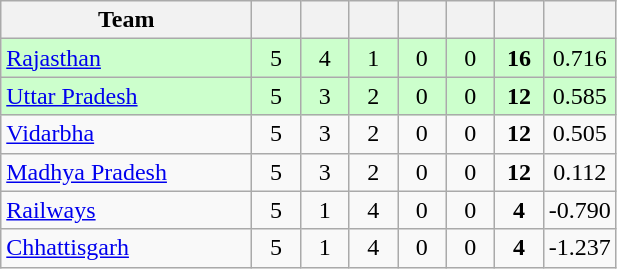<table class="wikitable" style="text-align:center">
<tr>
<th style="width:160px">Team</th>
<th style="width:25px"></th>
<th style="width:25px"></th>
<th style="width:25px"></th>
<th style="width:25px"></th>
<th style="width:25px"></th>
<th style="width:25px"></th>
<th style="width:25px"></th>
</tr>
<tr style="background:#cfc;">
<td style="text-align:left"><a href='#'>Rajasthan</a></td>
<td>5</td>
<td>4</td>
<td>1</td>
<td>0</td>
<td>0</td>
<td><strong>16</strong></td>
<td>0.716</td>
</tr>
<tr style="background:#cfc;">
<td style="text-align:left"><a href='#'>Uttar Pradesh</a></td>
<td>5</td>
<td>3</td>
<td>2</td>
<td>0</td>
<td>0</td>
<td><strong>12</strong></td>
<td>0.585</td>
</tr>
<tr>
<td style="text-align:left"><a href='#'>Vidarbha</a></td>
<td>5</td>
<td>3</td>
<td>2</td>
<td>0</td>
<td>0</td>
<td><strong>12</strong></td>
<td>0.505</td>
</tr>
<tr>
<td style="text-align:left"><a href='#'>Madhya Pradesh</a></td>
<td>5</td>
<td>3</td>
<td>2</td>
<td>0</td>
<td>0</td>
<td><strong>12</strong></td>
<td>0.112</td>
</tr>
<tr>
<td style="text-align:left"><a href='#'>Railways</a></td>
<td>5</td>
<td>1</td>
<td>4</td>
<td>0</td>
<td>0</td>
<td><strong>4</strong></td>
<td>-0.790</td>
</tr>
<tr>
<td style="text-align:left"><a href='#'>Chhattisgarh</a></td>
<td>5</td>
<td>1</td>
<td>4</td>
<td>0</td>
<td>0</td>
<td><strong>4</strong></td>
<td>-1.237</td>
</tr>
</table>
